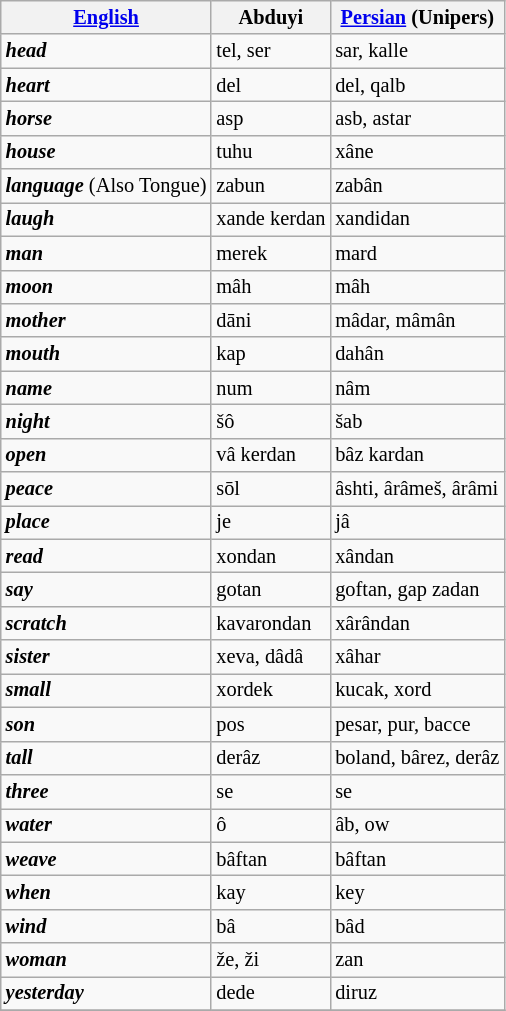<table class="wikitable" style="font-size: 85%">
<tr>
<th><a href='#'>English</a></th>
<th>Abduyi</th>
<th><a href='#'>Persian</a> (Unipers)</th>
</tr>
<tr>
<td><strong><em>head</em></strong></td>
<td>tel, ser</td>
<td>sar, kalle</td>
</tr>
<tr>
<td><strong><em>heart</em></strong></td>
<td>del</td>
<td>del, qalb</td>
</tr>
<tr>
<td><strong><em>horse</em></strong></td>
<td>asp</td>
<td>asb, astar</td>
</tr>
<tr>
<td><strong><em>house</em></strong></td>
<td>tuhu</td>
<td>xâne</td>
</tr>
<tr>
<td><strong><em>language</em></strong> (Also Tongue)</td>
<td>zabun</td>
<td>zabân</td>
</tr>
<tr>
<td><strong><em>laugh</em></strong></td>
<td>xande kerdan</td>
<td>xandidan</td>
</tr>
<tr>
<td><strong><em>man</em></strong></td>
<td>merek</td>
<td>mard</td>
</tr>
<tr>
<td><strong><em>moon</em></strong></td>
<td>mâh</td>
<td>mâh</td>
</tr>
<tr>
<td><strong><em>mother</em></strong></td>
<td>dāni</td>
<td>mâdar, mâmân</td>
</tr>
<tr>
<td><strong><em>mouth</em></strong></td>
<td>kap</td>
<td>dahân</td>
</tr>
<tr>
<td><strong><em>name</em></strong></td>
<td>num</td>
<td>nâm</td>
</tr>
<tr>
<td><strong><em>night</em></strong></td>
<td>šô</td>
<td>šab</td>
</tr>
<tr>
<td><strong><em>open</em></strong></td>
<td>vâ kerdan</td>
<td>bâz kardan</td>
</tr>
<tr>
<td><strong><em>peace</em></strong></td>
<td>sōl</td>
<td>âshti, ârâmeš, ârâmi</td>
</tr>
<tr>
<td><strong><em>place</em></strong></td>
<td>je</td>
<td>jâ</td>
</tr>
<tr>
<td><strong><em>read</em></strong></td>
<td>xondan</td>
<td>xândan</td>
</tr>
<tr>
<td><strong><em>say</em></strong></td>
<td>gotan</td>
<td>goftan, gap zadan</td>
</tr>
<tr>
<td><strong><em>scratch</em></strong></td>
<td>kavarondan</td>
<td>xârândan</td>
</tr>
<tr>
<td><strong><em>sister</em></strong></td>
<td>xeva, dâdâ</td>
<td>xâhar</td>
</tr>
<tr>
<td><strong><em>small</em></strong></td>
<td>xordek</td>
<td>kucak, xord</td>
</tr>
<tr>
<td><strong><em>son</em></strong></td>
<td>pos</td>
<td>pesar, pur, bacce</td>
</tr>
<tr>
<td><strong><em>tall</em></strong></td>
<td>derâz</td>
<td>boland, bârez, derâz</td>
</tr>
<tr>
<td><strong><em>three</em></strong></td>
<td>se</td>
<td>se</td>
</tr>
<tr>
<td><strong><em>water</em></strong></td>
<td>ô</td>
<td>âb, ow</td>
</tr>
<tr>
<td><strong><em>weave</em></strong></td>
<td>bâftan</td>
<td>bâftan</td>
</tr>
<tr>
<td><strong><em>when</em></strong></td>
<td>kay</td>
<td>key</td>
</tr>
<tr>
<td><strong><em>wind</em></strong></td>
<td>bâ</td>
<td>bâd</td>
</tr>
<tr>
<td><strong><em>woman</em></strong></td>
<td>že, ži</td>
<td>zan</td>
</tr>
<tr>
<td><strong><em>yesterday</em></strong></td>
<td>dede</td>
<td>diruz</td>
</tr>
<tr>
</tr>
</table>
